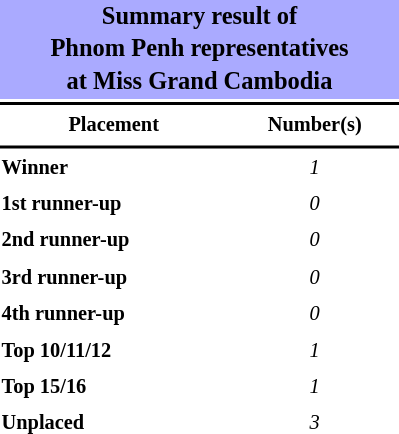<table style="width: 270px; font-size:85%; line-height:1.5em;">
<tr>
<th colspan="2" align="center" style="background:#AAF;"><big>Summary result of<br>Phnom Penh representatives<br>at Miss Grand Cambodia</big></th>
</tr>
<tr>
<td colspan="2" style="background:black"></td>
</tr>
<tr>
<th scope="col">Placement</th>
<th scope="col">Number(s)</th>
</tr>
<tr>
<td colspan="2" style="background:black"></td>
</tr>
<tr>
<td align="left"><strong>Winner</strong></td>
<td align="center"><em>1</em></td>
</tr>
<tr>
<td align="left"><strong>1st runner-up</strong></td>
<td align="center"><em>0</em></td>
</tr>
<tr>
<td align="left"><strong>2nd runner-up</strong></td>
<td align="center"><em>0</em></td>
</tr>
<tr>
<td align="left"><strong>3rd runner-up</strong></td>
<td align="center"><em>0</em></td>
</tr>
<tr>
<td align="left"><strong>4th runner-up</strong></td>
<td align="center"><em>0</em></td>
</tr>
<tr>
<td align="left"><strong>Top 10/11/12</strong></td>
<td align="center"><em>1</em></td>
</tr>
<tr>
<td align="left"><strong>Top 15/16</strong></td>
<td align="center"><em>1</em></td>
</tr>
<tr>
<td align="left"><strong>Unplaced</strong></td>
<td align="center"><em>3</em></td>
</tr>
</table>
